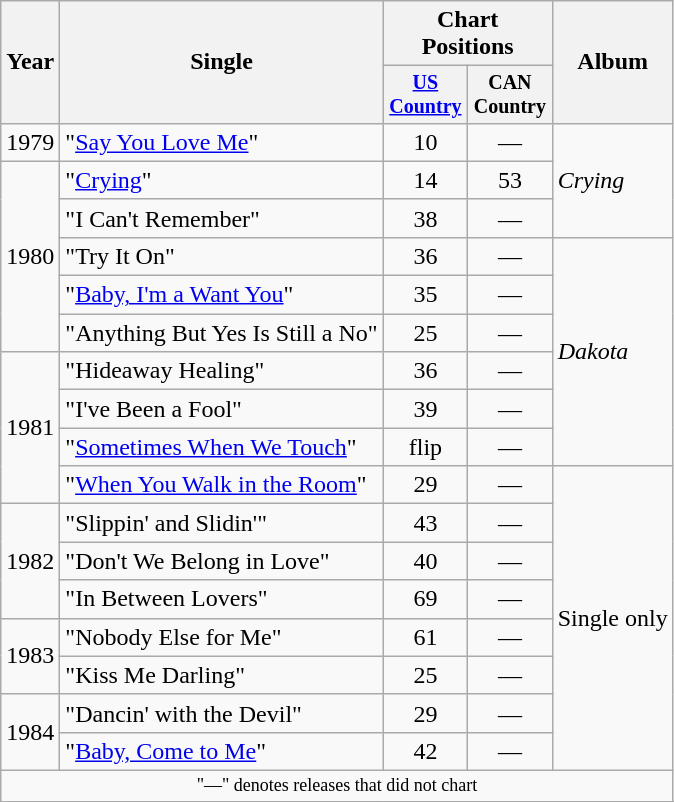<table class="wikitable">
<tr>
<th rowspan="2">Year</th>
<th rowspan="2">Single</th>
<th colspan="2">Chart Positions</th>
<th rowspan="2">Album</th>
</tr>
<tr style="font-size:smaller;">
<th width="50"><a href='#'>US Country</a><br></th>
<th width="50">CAN Country</th>
</tr>
<tr>
<td>1979</td>
<td>"<a href='#'>Say You Love Me</a>"</td>
<td align="center">10</td>
<td align="center">—</td>
<td rowspan="3"><em>Crying</em></td>
</tr>
<tr>
<td rowspan="5">1980</td>
<td>"<a href='#'>Crying</a>"</td>
<td align="center">14</td>
<td align="center">53</td>
</tr>
<tr>
<td>"I Can't Remember"</td>
<td align="center">38</td>
<td align="center">—</td>
</tr>
<tr>
<td>"Try It On"</td>
<td align="center">36</td>
<td align="center">—</td>
<td rowspan="6"><em>Dakota</em></td>
</tr>
<tr>
<td>"<a href='#'>Baby, I'm a Want You</a>"</td>
<td align="center">35</td>
<td align="center">—</td>
</tr>
<tr>
<td>"Anything But Yes Is Still a No"</td>
<td align="center">25</td>
<td align="center">—</td>
</tr>
<tr>
<td rowspan="4">1981</td>
<td>"Hideaway Healing"</td>
<td align="center">36</td>
<td align="center">—</td>
</tr>
<tr>
<td>"I've Been a Fool"</td>
<td align="center">39</td>
<td align="center">—</td>
</tr>
<tr>
<td>"<a href='#'>Sometimes When We Touch</a>"</td>
<td align="center">flip</td>
<td align="center">—</td>
</tr>
<tr>
<td>"<a href='#'>When You Walk in the Room</a>"</td>
<td align="center">29</td>
<td align="center">—</td>
<td rowspan=8>Single only</td>
</tr>
<tr>
<td rowspan="3">1982</td>
<td>"Slippin' and Slidin'"</td>
<td align="center">43</td>
<td align="center">—</td>
</tr>
<tr>
<td>"Don't We Belong in Love"</td>
<td align="center">40</td>
<td align="center">—</td>
</tr>
<tr>
<td>"In Between Lovers"</td>
<td align="center">69</td>
<td align="center">—</td>
</tr>
<tr>
<td rowspan="2">1983</td>
<td>"Nobody Else for Me"</td>
<td align="center">61</td>
<td align="center">—</td>
</tr>
<tr>
<td>"Kiss Me Darling"</td>
<td align="center">25</td>
<td align="center">—</td>
</tr>
<tr>
<td rowspan="2">1984</td>
<td>"Dancin' with the Devil"</td>
<td align="center">29</td>
<td align="center">—</td>
</tr>
<tr>
<td>"<a href='#'>Baby, Come to Me</a>"</td>
<td align="center">42</td>
<td align="center">—</td>
</tr>
<tr>
<td align="center" colspan="10" style="font-size:9pt">"—" denotes releases that did not chart</td>
</tr>
<tr>
</tr>
</table>
